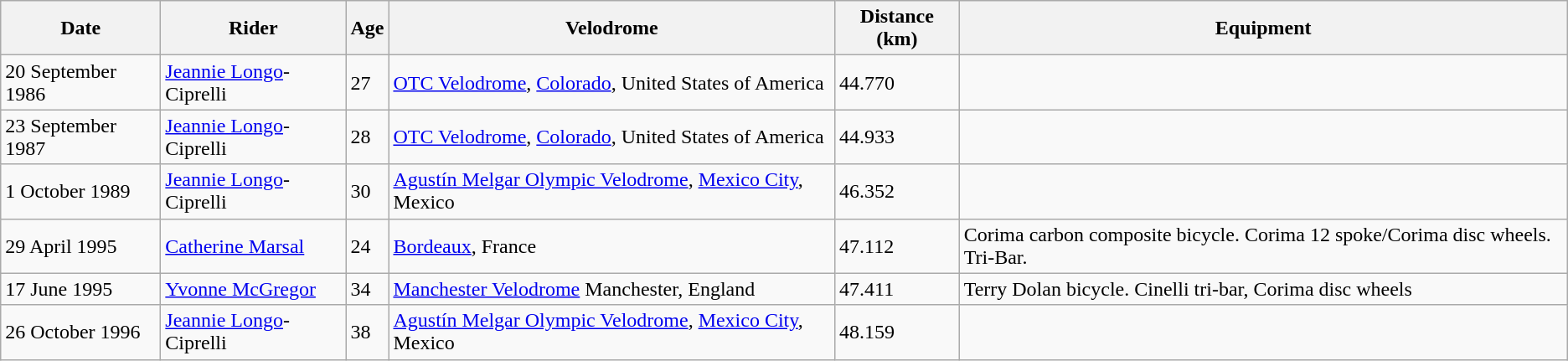<table class="wikitable sortable mw-collapsible mw-collapsed" style="min-width:22em">
<tr>
<th width=120>Date</th>
<th width=140>Rider</th>
<th>Age</th>
<th>Velodrome</th>
<th>Distance (km)</th>
<th>Equipment</th>
</tr>
<tr>
<td>20 September 1986</td>
<td> <a href='#'>Jeannie Longo</a>-Ciprelli</td>
<td>27</td>
<td><a href='#'>OTC Velodrome</a>, <a href='#'>Colorado</a>, United States of America</td>
<td>44.770</td>
<td></td>
</tr>
<tr>
<td>23 September 1987</td>
<td> <a href='#'>Jeannie Longo</a>-Ciprelli</td>
<td>28</td>
<td><a href='#'>OTC Velodrome</a>, <a href='#'>Colorado</a>, United States of America</td>
<td>44.933</td>
<td></td>
</tr>
<tr>
<td>1 October 1989</td>
<td> <a href='#'>Jeannie Longo</a>-Ciprelli</td>
<td>30</td>
<td><a href='#'>Agustín Melgar Olympic Velodrome</a>, <a href='#'>Mexico City</a>, Mexico</td>
<td>46.352</td>
<td></td>
</tr>
<tr>
<td>29 April 1995</td>
<td> <a href='#'>Catherine Marsal</a></td>
<td>24</td>
<td><a href='#'>Bordeaux</a>, France</td>
<td>47.112</td>
<td>Corima carbon composite bicycle. Corima 12 spoke/Corima disc wheels. Tri-Bar.</td>
</tr>
<tr>
<td>17 June 1995</td>
<td> <a href='#'>Yvonne McGregor</a></td>
<td>34</td>
<td><a href='#'>Manchester Velodrome</a> Manchester, England</td>
<td>47.411</td>
<td>Terry Dolan bicycle. Cinelli tri-bar, Corima disc wheels</td>
</tr>
<tr>
<td>26 October 1996</td>
<td> <a href='#'>Jeannie Longo</a>-Ciprelli</td>
<td>38</td>
<td><a href='#'>Agustín Melgar Olympic Velodrome</a>, <a href='#'>Mexico City</a>, Mexico</td>
<td>48.159</td>
<td></td>
</tr>
</table>
